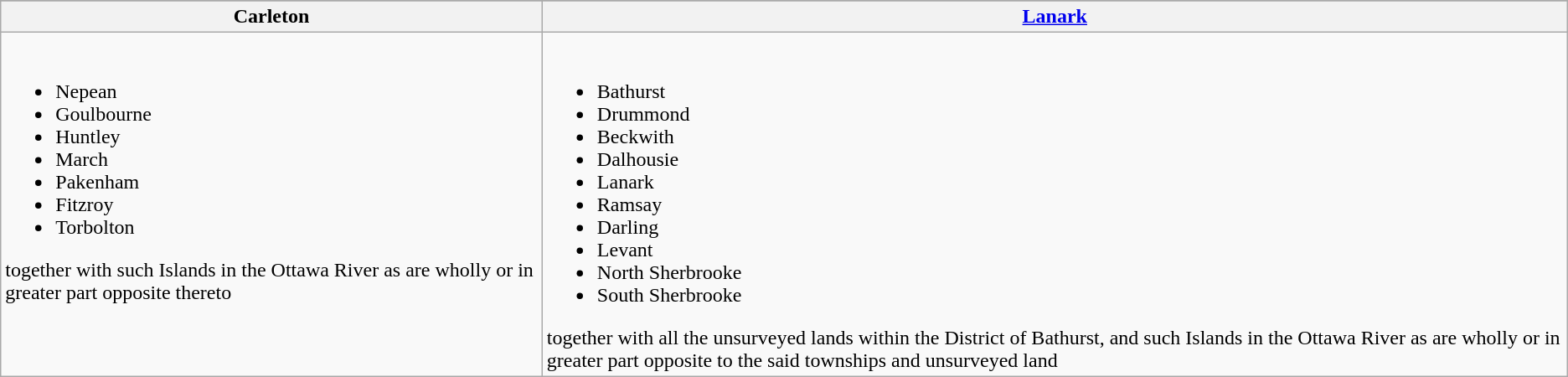<table class = "wikitable">
<tr>
</tr>
<tr>
<th>Carleton</th>
<th><a href='#'>Lanark</a></th>
</tr>
<tr valign="top">
<td><br><ul><li>Nepean</li><li>Goulbourne</li><li>Huntley</li><li>March</li><li>Pakenham</li><li>Fitzroy</li><li>Torbolton</li></ul>
together with such Islands in the Ottawa River as are wholly or in greater part opposite thereto</td>
<td><br><ul><li>Bathurst</li><li>Drummond</li><li>Beckwith</li><li>Dalhousie</li><li>Lanark</li><li>Ramsay</li><li>Darling</li><li>Levant</li><li>North Sherbrooke</li><li>South Sherbrooke</li></ul>
together with all the unsurveyed lands within the District of Bathurst, and such Islands in the Ottawa River as are wholly or in greater part opposite to the said townships and unsurveyed land</td>
</tr>
</table>
